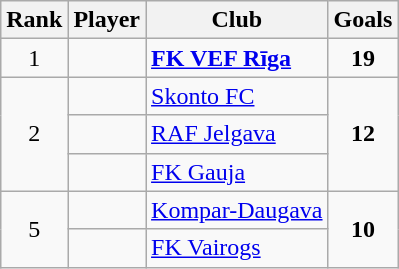<table class="wikitable" style="text-align:center">
<tr>
<th>Rank</th>
<th>Player</th>
<th>Club</th>
<th>Goals</th>
</tr>
<tr>
<td>1</td>
<td align="left"><strong></strong></td>
<td align="left"><strong><a href='#'>FK VEF Rīga</a></strong></td>
<td><strong>19</strong></td>
</tr>
<tr>
<td rowspan=3>2</td>
<td align="left"></td>
<td align="left"><a href='#'>Skonto FC</a></td>
<td rowspan=3><strong>12</strong></td>
</tr>
<tr>
<td align="left"></td>
<td align="left"><a href='#'>RAF Jelgava</a></td>
</tr>
<tr>
<td align="left"></td>
<td align="left"><a href='#'>FK Gauja</a></td>
</tr>
<tr>
<td rowspan=2>5</td>
<td align="left"></td>
<td align="left"><a href='#'>Kompar-Daugava</a></td>
<td rowspan=2><strong>10</strong></td>
</tr>
<tr>
<td align="left"></td>
<td align="left"><a href='#'>FK Vairogs</a></td>
</tr>
</table>
